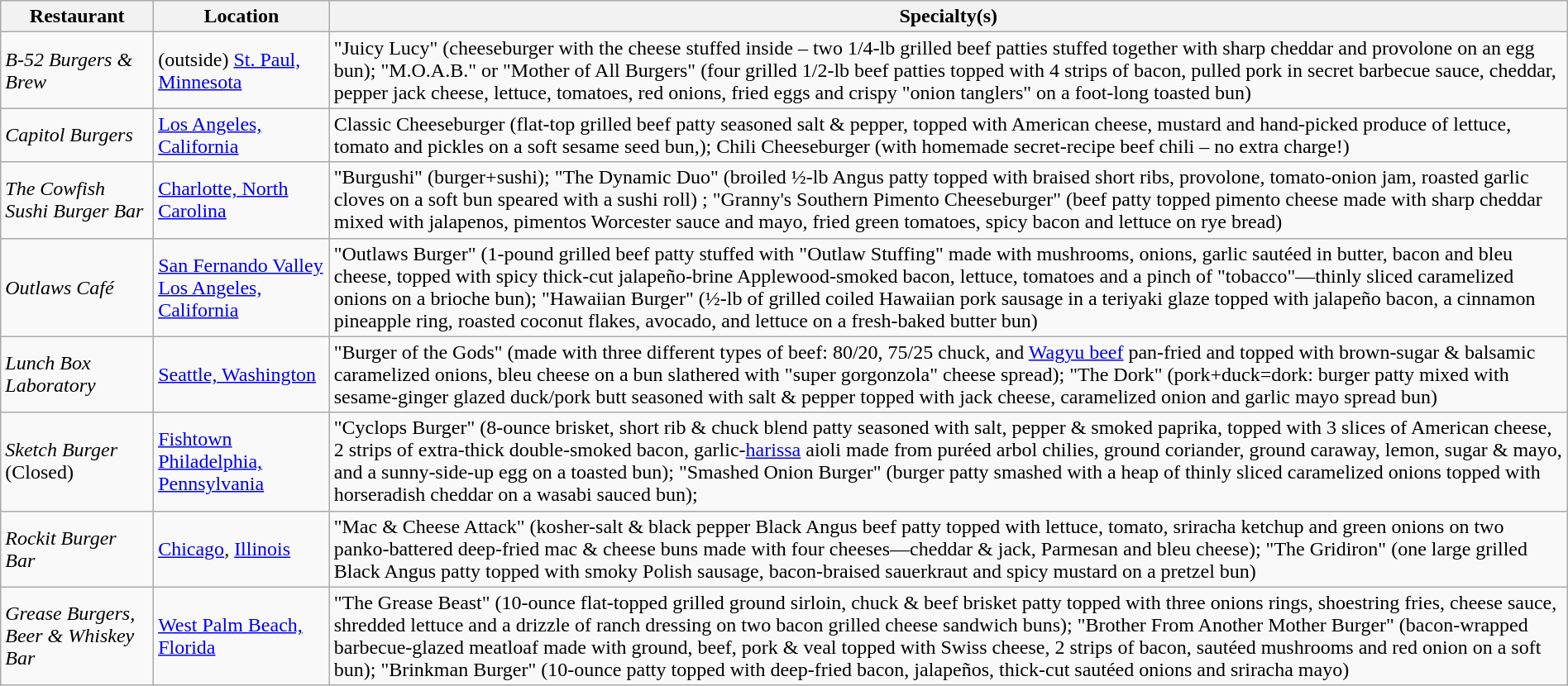<table class="wikitable" style="width:100%;">
<tr>
<th>Restaurant</th>
<th>Location</th>
<th>Specialty(s)</th>
</tr>
<tr>
<td><em>B-52 Burgers & Brew</em></td>
<td>(outside) <a href='#'>St. Paul, Minnesota</a></td>
<td>"Juicy Lucy" (cheeseburger with the cheese stuffed inside – two 1/4-lb grilled beef patties stuffed together with sharp cheddar and provolone on an egg bun); "M.O.A.B." or "Mother of All Burgers" (four grilled 1/2-lb beef patties topped with 4 strips of bacon, pulled pork in secret barbecue sauce, cheddar, pepper jack cheese, lettuce, tomatoes, red onions, fried eggs and crispy "onion tanglers" on a foot-long toasted bun)</td>
</tr>
<tr>
<td><em>Capitol Burgers</em></td>
<td><a href='#'>Los Angeles, California</a></td>
<td>Classic Cheeseburger (flat-top grilled beef patty seasoned salt & pepper, topped with American cheese, mustard and hand-picked produce of lettuce, tomato and pickles on a soft sesame seed bun,); Chili Cheeseburger (with homemade secret-recipe beef chili – no extra charge!)</td>
</tr>
<tr>
<td><em>The Cowfish Sushi Burger Bar</em></td>
<td><a href='#'>Charlotte, North Carolina</a></td>
<td>"Burgushi" (burger+sushi); "The Dynamic Duo" (broiled ½-lb Angus patty topped with braised short ribs, provolone, tomato-onion jam, roasted garlic cloves on a soft bun speared with a sushi roll) ; "Granny's Southern Pimento Cheeseburger" (beef patty topped pimento cheese made with sharp cheddar mixed with jalapenos, pimentos Worcester sauce and mayo, fried green tomatoes, spicy bacon and lettuce on rye bread)</td>
</tr>
<tr>
<td><em>Outlaws Café</em></td>
<td><a href='#'>San Fernando Valley</a> <a href='#'>Los Angeles, California</a></td>
<td>"Outlaws Burger" (1-pound grilled beef patty stuffed with "Outlaw Stuffing" made with mushrooms, onions, garlic sautéed in butter, bacon and bleu cheese, topped with spicy thick-cut jalapeño-brine Applewood-smoked bacon, lettuce, tomatoes and a pinch of "tobacco"—thinly sliced caramelized onions on a brioche bun); "Hawaiian Burger" (½-lb of grilled coiled Hawaiian pork sausage in a teriyaki glaze topped with jalapeño bacon, a cinnamon pineapple ring, roasted coconut flakes, avocado, and lettuce on a fresh-baked butter bun)</td>
</tr>
<tr>
<td><em>Lunch Box Laboratory</em></td>
<td><a href='#'>Seattle, Washington</a></td>
<td>"Burger of the Gods" (made with three different types of beef: 80/20, 75/25 chuck, and <a href='#'>Wagyu beef</a> pan-fried and topped with brown-sugar & balsamic caramelized onions, bleu cheese on a bun slathered with "super gorgonzola" cheese spread); "The Dork" (pork+duck=dork: burger patty mixed with sesame-ginger glazed duck/pork butt seasoned with salt & pepper topped with jack cheese, caramelized onion and garlic mayo spread bun)</td>
</tr>
<tr>
<td><em>Sketch Burger</em> (Closed)</td>
<td><a href='#'>Fishtown</a> <a href='#'>Philadelphia, Pennsylvania</a></td>
<td>"Cyclops Burger" (8-ounce brisket, short rib & chuck blend patty seasoned with salt, pepper & smoked paprika, topped with 3 slices of American cheese, 2 strips of extra-thick double-smoked bacon, garlic-<a href='#'>harissa</a> aioli made from puréed arbol chilies, ground coriander, ground caraway, lemon, sugar & mayo, and a sunny-side-up egg on a toasted bun); "Smashed Onion Burger" (burger patty smashed with a heap of thinly sliced caramelized onions topped with horseradish cheddar on a wasabi sauced bun);</td>
</tr>
<tr>
<td><em>Rockit Burger Bar</em></td>
<td><a href='#'>Chicago</a>, <a href='#'>Illinois</a></td>
<td>"Mac & Cheese Attack" (kosher-salt & black pepper Black Angus beef patty topped with lettuce, tomato, sriracha ketchup and green onions on two panko-battered deep-fried mac & cheese buns made with four cheeses—cheddar & jack, Parmesan and bleu cheese); "The Gridiron" (one large grilled Black Angus patty topped with smoky Polish sausage, bacon-braised sauerkraut and spicy mustard on a pretzel bun)</td>
</tr>
<tr>
<td><em>Grease Burgers, Beer & Whiskey Bar</em></td>
<td><a href='#'>West Palm Beach, Florida</a></td>
<td>"The Grease Beast" (10-ounce flat-topped grilled ground sirloin, chuck & beef brisket patty topped with three onions rings, shoestring fries, cheese sauce, shredded lettuce and a drizzle of ranch dressing on two bacon grilled cheese sandwich buns); "Brother From Another Mother Burger" (bacon-wrapped barbecue-glazed meatloaf made with ground, beef, pork & veal topped with Swiss cheese, 2 strips of bacon, sautéed mushrooms and red onion on a soft bun); "Brinkman Burger" (10-ounce patty topped with deep-fried bacon, jalapeños, thick-cut sautéed onions and sriracha mayo)</td>
</tr>
</table>
